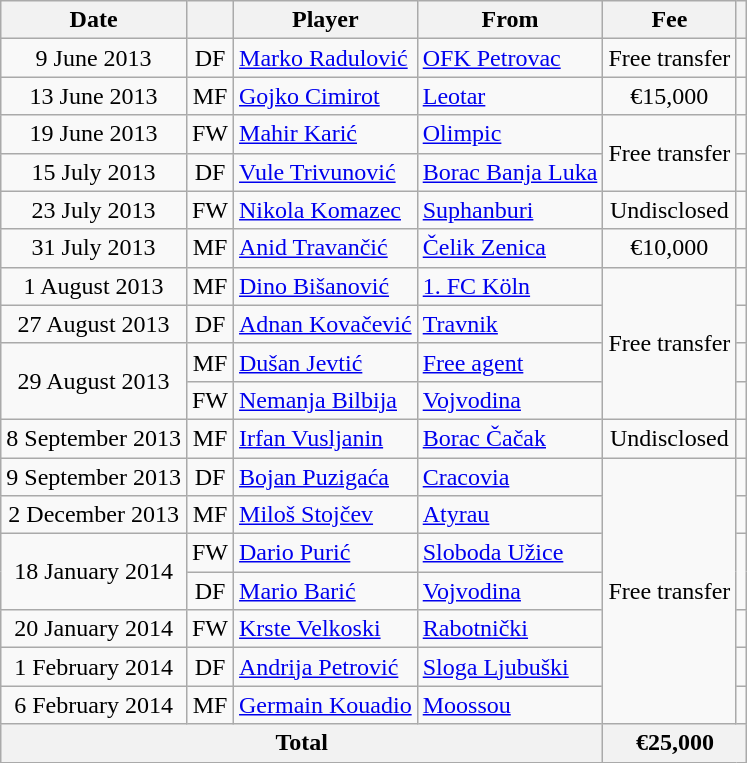<table class="wikitable" style="text-align:center;">
<tr>
<th>Date</th>
<th></th>
<th>Player</th>
<th>From</th>
<th>Fee</th>
<th></th>
</tr>
<tr>
<td>9 June 2013</td>
<td>DF</td>
<td style="text-align:left"> <a href='#'>Marko Radulović</a></td>
<td style="text-align:left"> <a href='#'>OFK Petrovac</a></td>
<td>Free transfer</td>
<td></td>
</tr>
<tr>
<td>13 June 2013</td>
<td>MF</td>
<td style="text-align:left"> <a href='#'>Gojko Cimirot</a></td>
<td style="text-align:left"> <a href='#'>Leotar</a></td>
<td>€15,000</td>
<td></td>
</tr>
<tr>
<td>19 June 2013</td>
<td>FW</td>
<td style="text-align:left"> <a href='#'>Mahir Karić</a></td>
<td style="text-align:left"> <a href='#'>Olimpic</a></td>
<td rowspan=2>Free transfer</td>
<td></td>
</tr>
<tr>
<td>15 July 2013</td>
<td>DF</td>
<td style="text-align:left"> <a href='#'>Vule Trivunović</a></td>
<td style="text-align:left"> <a href='#'>Borac Banja Luka</a></td>
<td></td>
</tr>
<tr>
<td>23 July 2013</td>
<td>FW</td>
<td style="text-align:left"> <a href='#'>Nikola Komazec</a></td>
<td style="text-align:left"> <a href='#'>Suphanburi</a></td>
<td>Undisclosed</td>
<td></td>
</tr>
<tr>
<td>31 July 2013</td>
<td>MF</td>
<td style="text-align:left"> <a href='#'>Anid Travančić</a></td>
<td style="text-align:left"> <a href='#'>Čelik Zenica</a></td>
<td>€10,000</td>
<td></td>
</tr>
<tr>
<td>1 August 2013</td>
<td>MF</td>
<td style="text-align:left"> <a href='#'>Dino Bišanović</a></td>
<td style="text-align:left"> <a href='#'>1. FC Köln</a></td>
<td rowspan=4>Free transfer</td>
<td></td>
</tr>
<tr>
<td>27 August 2013</td>
<td>DF</td>
<td style="text-align:left"> <a href='#'>Adnan Kovačević</a></td>
<td style="text-align:left"> <a href='#'>Travnik</a></td>
<td></td>
</tr>
<tr>
<td rowspan=2>29 August 2013</td>
<td>MF</td>
<td style="text-align:left"> <a href='#'>Dušan Jevtić</a></td>
<td style="text-align:left"><a href='#'>Free agent</a></td>
<td></td>
</tr>
<tr>
<td>FW</td>
<td style="text-align:left"> <a href='#'>Nemanja Bilbija</a></td>
<td style="text-align:left"> <a href='#'>Vojvodina</a></td>
<td></td>
</tr>
<tr>
<td>8 September 2013</td>
<td>MF</td>
<td style="text-align:left"> <a href='#'>Irfan Vusljanin</a></td>
<td style="text-align:left"> <a href='#'>Borac Čačak</a></td>
<td>Undisclosed</td>
<td></td>
</tr>
<tr>
<td>9 September 2013</td>
<td>DF</td>
<td style="text-align:left"> <a href='#'>Bojan Puzigaća</a></td>
<td style="text-align:left"> <a href='#'>Cracovia</a></td>
<td rowspan=7>Free transfer</td>
<td></td>
</tr>
<tr>
<td>2 December 2013</td>
<td>MF</td>
<td style="text-align:left"> <a href='#'>Miloš Stojčev</a></td>
<td style="text-align:left"> <a href='#'>Atyrau</a></td>
<td></td>
</tr>
<tr>
<td rowspan=2>18 January 2014</td>
<td>FW</td>
<td style="text-align:left"> <a href='#'>Dario Purić</a></td>
<td style="text-align:left"> <a href='#'>Sloboda Užice</a></td>
<td rowspan=2></td>
</tr>
<tr>
<td>DF</td>
<td style="text-align:left"> <a href='#'>Mario Barić</a></td>
<td style="text-align:left"> <a href='#'>Vojvodina</a></td>
</tr>
<tr>
<td>20 January 2014</td>
<td>FW</td>
<td style="text-align:left"> <a href='#'>Krste Velkoski</a></td>
<td style="text-align:left"> <a href='#'>Rabotnički</a></td>
<td></td>
</tr>
<tr>
<td>1 February 2014</td>
<td>DF</td>
<td style="text-align:left"> <a href='#'>Andrija Petrović</a></td>
<td style="text-align:left"> <a href='#'>Sloga Ljubuški</a></td>
<td></td>
</tr>
<tr>
<td>6 February 2014</td>
<td>MF</td>
<td style="text-align:left"> <a href='#'>Germain Kouadio</a></td>
<td style="text-align:left"> <a href='#'>Moossou</a></td>
<td></td>
</tr>
<tr>
<th colspan=4>Total</th>
<th colspan=2>€25,000</th>
</tr>
</table>
